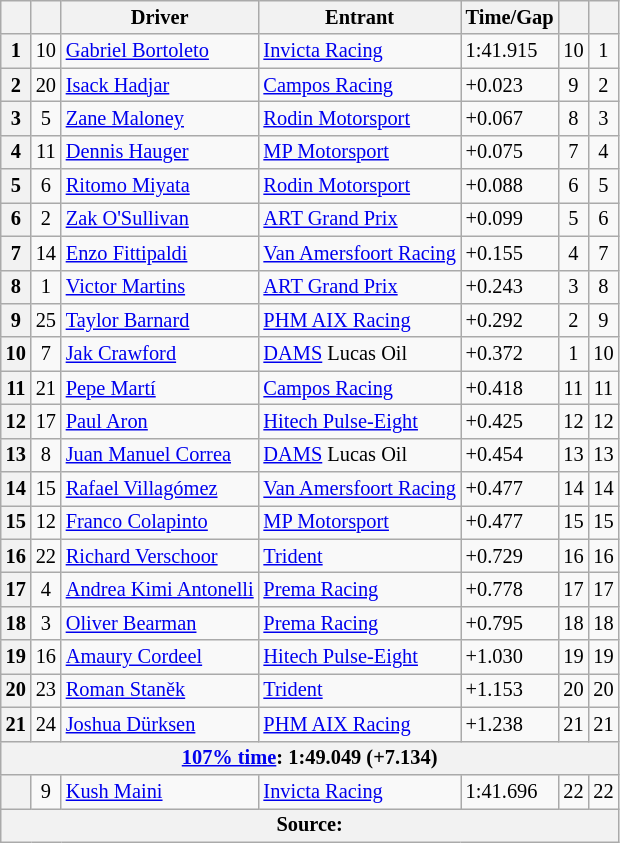<table class="wikitable" style="font-size:85%">
<tr>
<th scope="col"></th>
<th scope="col"></th>
<th scope="col">Driver</th>
<th scope="col">Entrant</th>
<th scope="col">Time/Gap</th>
<th scope="col"></th>
<th scope="col"></th>
</tr>
<tr>
<th>1</th>
<td align="center">10</td>
<td nowrap=""> <a href='#'>Gabriel Bortoleto</a></td>
<td><a href='#'>Invicta Racing</a></td>
<td>1:41.915</td>
<td align="center">10</td>
<td align="center">1</td>
</tr>
<tr>
<th>2</th>
<td align="center">20</td>
<td> <a href='#'>Isack Hadjar</a></td>
<td><a href='#'>Campos Racing</a></td>
<td>+0.023</td>
<td align="center">9</td>
<td align="center">2</td>
</tr>
<tr>
<th>3</th>
<td align="center">5</td>
<td> <a href='#'>Zane Maloney</a></td>
<td><a href='#'>Rodin Motorsport</a></td>
<td>+0.067</td>
<td align="center">8</td>
<td align="center">3</td>
</tr>
<tr>
<th>4</th>
<td align="center">11</td>
<td> <a href='#'>Dennis Hauger</a></td>
<td><a href='#'>MP Motorsport</a></td>
<td>+0.075</td>
<td align="center">7</td>
<td align="center">4</td>
</tr>
<tr>
<th>5</th>
<td align="center">6</td>
<td> <a href='#'>Ritomo Miyata</a></td>
<td><a href='#'>Rodin Motorsport</a></td>
<td>+0.088</td>
<td align="center">6</td>
<td align="center">5</td>
</tr>
<tr>
<th>6</th>
<td align="center">2</td>
<td> <a href='#'>Zak O'Sullivan</a></td>
<td><a href='#'>ART Grand Prix</a></td>
<td>+0.099</td>
<td align="center">5</td>
<td align="center">6</td>
</tr>
<tr>
<th>7</th>
<td align="center">14</td>
<td> <a href='#'>Enzo Fittipaldi</a></td>
<td><a href='#'>Van Amersfoort Racing</a></td>
<td>+0.155</td>
<td align="center">4</td>
<td align="center">7</td>
</tr>
<tr>
<th>8</th>
<td align="center">1</td>
<td> <a href='#'>Victor Martins</a></td>
<td><a href='#'>ART Grand Prix</a></td>
<td>+0.243</td>
<td align="center">3</td>
<td align="center">8</td>
</tr>
<tr>
<th>9</th>
<td align="center">25</td>
<td> <a href='#'>Taylor Barnard</a></td>
<td><a href='#'>PHM AIX Racing</a></td>
<td>+0.292</td>
<td align="center">2</td>
<td align="center">9</td>
</tr>
<tr>
<th>10</th>
<td align="center">7</td>
<td> <a href='#'>Jak Crawford</a></td>
<td><a href='#'>DAMS</a> Lucas Oil</td>
<td>+0.372</td>
<td align="center">1</td>
<td align="center">10</td>
</tr>
<tr>
<th>11</th>
<td align="center">21</td>
<td> <a href='#'>Pepe Martí</a></td>
<td><a href='#'>Campos Racing</a></td>
<td>+0.418</td>
<td align="center">11</td>
<td align="center">11</td>
</tr>
<tr>
<th>12</th>
<td align="center">17</td>
<td> <a href='#'>Paul Aron</a></td>
<td><a href='#'>Hitech Pulse-Eight</a></td>
<td>+0.425</td>
<td align="center">12</td>
<td align="center">12</td>
</tr>
<tr>
<th>13</th>
<td align="center">8</td>
<td> <a href='#'>Juan Manuel Correa</a></td>
<td><a href='#'>DAMS</a> Lucas Oil</td>
<td>+0.454</td>
<td align="center">13</td>
<td align="center">13</td>
</tr>
<tr>
<th>14</th>
<td align="center">15</td>
<td> <a href='#'>Rafael Villagómez</a></td>
<td><a href='#'>Van Amersfoort Racing</a></td>
<td>+0.477</td>
<td align="center">14</td>
<td align="center">14</td>
</tr>
<tr>
<th>15</th>
<td align="center">12</td>
<td> <a href='#'>Franco Colapinto</a></td>
<td><a href='#'>MP Motorsport</a></td>
<td>+0.477</td>
<td align="center">15</td>
<td align="center">15</td>
</tr>
<tr>
<th>16</th>
<td align="center">22</td>
<td> <a href='#'>Richard Verschoor</a></td>
<td><a href='#'>Trident</a></td>
<td>+0.729</td>
<td align="center">16</td>
<td align="center">16</td>
</tr>
<tr>
<th>17</th>
<td align="center">4</td>
<td> <a href='#'>Andrea Kimi Antonelli</a></td>
<td><a href='#'>Prema Racing</a></td>
<td>+0.778</td>
<td align="center">17</td>
<td align="center">17</td>
</tr>
<tr>
<th>18</th>
<td align="center">3</td>
<td> <a href='#'>Oliver Bearman</a></td>
<td><a href='#'>Prema Racing</a></td>
<td>+0.795</td>
<td align="center">18</td>
<td align="center">18</td>
</tr>
<tr>
<th>19</th>
<td align="center">16</td>
<td> <a href='#'>Amaury Cordeel</a></td>
<td><a href='#'>Hitech Pulse-Eight</a></td>
<td>+1.030</td>
<td align="center">19</td>
<td align="center">19</td>
</tr>
<tr>
<th>20</th>
<td align="center">23</td>
<td> <a href='#'>Roman Staněk</a></td>
<td><a href='#'>Trident</a></td>
<td>+1.153</td>
<td align="center">20</td>
<td align="center">20</td>
</tr>
<tr>
<th>21</th>
<td align="center">24</td>
<td> <a href='#'>Joshua Dürksen</a></td>
<td><a href='#'>PHM AIX Racing</a></td>
<td>+1.238</td>
<td align="center">21</td>
<td align="center">21</td>
</tr>
<tr>
<th colspan="7"><a href='#'>107% time</a>: 1:49.049 (+7.134)</th>
</tr>
<tr>
<th></th>
<td align="center">9</td>
<td> <a href='#'>Kush Maini</a></td>
<td><a href='#'>Invicta Racing</a></td>
<td>1:41.696</td>
<td align="center">22</td>
<td align="center">22</td>
</tr>
<tr>
<th colspan="7">Source:</th>
</tr>
</table>
